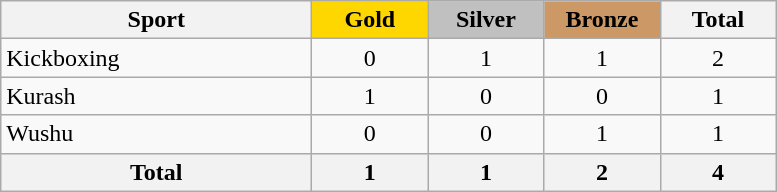<table class="wikitable sortable" style="text-align:center;">
<tr>
<th width=200>Sport</th>
<td bgcolor=gold width=70><strong>Gold</strong></td>
<td bgcolor=silver width=70><strong>Silver</strong></td>
<td bgcolor=#cc9966 width=70><strong>Bronze</strong></td>
<th width=70>Total</th>
</tr>
<tr>
<td align=left>Kickboxing</td>
<td>0</td>
<td>1</td>
<td>1</td>
<td>2</td>
</tr>
<tr>
<td align=left>Kurash</td>
<td>1</td>
<td>0</td>
<td>0</td>
<td>1</td>
</tr>
<tr>
<td align=left>Wushu</td>
<td>0</td>
<td>0</td>
<td>1</td>
<td>1</td>
</tr>
<tr class="sortbottom">
<th>Total</th>
<th>1</th>
<th>1</th>
<th>2</th>
<th>4</th>
</tr>
</table>
